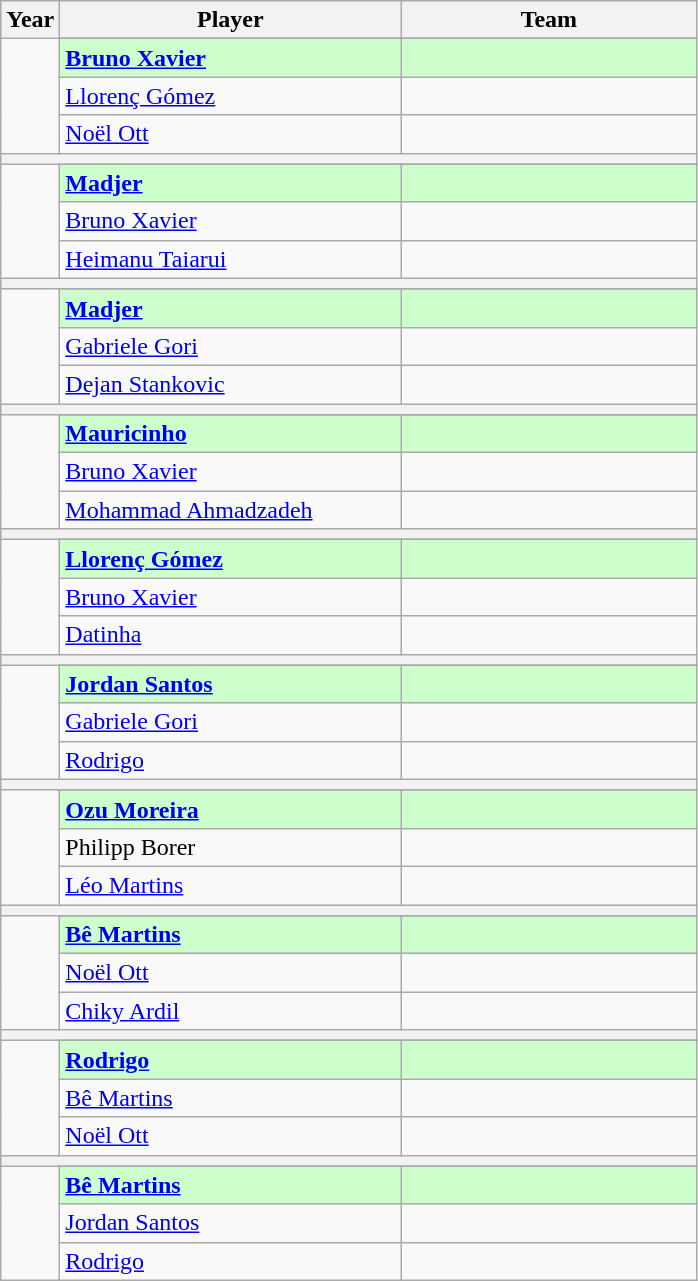<table class="wikitable">
<tr>
<th>Year</th>
<th width=220>Player</th>
<th width=190>Team</th>
</tr>
<tr>
<td rowspan="4"></td>
</tr>
<tr bgcolor=#ccffcc>
<td><strong><a href='#'>Bruno Xavier</a></strong></td>
<td><strong></strong></td>
</tr>
<tr>
<td><a href='#'>Llorenç Gómez</a></td>
<td></td>
</tr>
<tr>
<td><a href='#'>Noël Ott</a></td>
<td></td>
</tr>
<tr>
<th colspan=3></th>
</tr>
<tr>
<td rowspan="4"></td>
</tr>
<tr bgcolor=#ccffcc>
<td><strong><a href='#'>Madjer</a></strong></td>
<td><strong></strong></td>
</tr>
<tr>
<td><a href='#'>Bruno Xavier</a></td>
<td></td>
</tr>
<tr>
<td><a href='#'>Heimanu Taiarui</a></td>
<td></td>
</tr>
<tr>
<th colspan=3></th>
</tr>
<tr>
<td rowspan="4"></td>
</tr>
<tr bgcolor=#ccffcc>
<td><strong><a href='#'>Madjer</a></strong></td>
<td><strong></strong></td>
</tr>
<tr>
<td><a href='#'>Gabriele Gori</a></td>
<td></td>
</tr>
<tr>
<td><a href='#'>Dejan Stankovic</a></td>
<td></td>
</tr>
<tr>
<th colspan=3></th>
</tr>
<tr>
<td rowspan="4"></td>
</tr>
<tr bgcolor=#ccffcc>
<td><strong><a href='#'>Mauricinho</a></strong></td>
<td><strong></strong></td>
</tr>
<tr>
<td><a href='#'>Bruno Xavier</a></td>
<td></td>
</tr>
<tr>
<td><a href='#'>Mohammad Ahmadzadeh</a></td>
<td></td>
</tr>
<tr>
<th colspan=3></th>
</tr>
<tr>
<td rowspan="4"></td>
</tr>
<tr bgcolor=#ccffcc>
<td><strong><a href='#'>Llorenç Gómez</a></strong></td>
<td><strong></strong></td>
</tr>
<tr>
<td><a href='#'>Bruno Xavier</a></td>
<td></td>
</tr>
<tr>
<td><a href='#'>Datinha</a></td>
<td></td>
</tr>
<tr>
<th colspan=3></th>
</tr>
<tr>
<td rowspan="4"></td>
</tr>
<tr bgcolor=#ccffcc>
<td><strong><a href='#'>Jordan Santos</a></strong></td>
<td><strong></strong></td>
</tr>
<tr>
<td><a href='#'>Gabriele Gori</a></td>
<td></td>
</tr>
<tr>
<td><a href='#'>Rodrigo</a></td>
<td></td>
</tr>
<tr>
<th colspan=3></th>
</tr>
<tr>
<td rowspan="4"></td>
</tr>
<tr bgcolor=#ccffcc>
<td><strong><a href='#'>Ozu Moreira</a></strong></td>
<td><strong></strong></td>
</tr>
<tr>
<td>Philipp Borer</td>
<td></td>
</tr>
<tr>
<td><a href='#'>Léo Martins</a></td>
<td></td>
</tr>
<tr>
<th colspan=3></th>
</tr>
<tr>
<td rowspan="4"></td>
</tr>
<tr bgcolor=#ccffcc>
<td><strong><a href='#'>Bê Martins</a></strong></td>
<td><strong></strong></td>
</tr>
<tr>
<td><a href='#'>Noël Ott</a></td>
<td></td>
</tr>
<tr>
<td><a href='#'>Chiky Ardil</a></td>
<td></td>
</tr>
<tr>
<th colspan=3></th>
</tr>
<tr>
<td rowspan="4"></td>
</tr>
<tr bgcolor=#ccffcc>
<td><strong><a href='#'>Rodrigo</a></strong></td>
<td><strong></strong></td>
</tr>
<tr>
<td><a href='#'>Bê Martins</a></td>
<td></td>
</tr>
<tr>
<td><a href='#'>Noël Ott</a></td>
<td></td>
</tr>
<tr>
<th colspan=3></th>
</tr>
<tr>
<td rowspan="4"></td>
</tr>
<tr bgcolor=#ccffcc>
<td><strong><a href='#'>Bê Martins</a></strong></td>
<td><strong></strong></td>
</tr>
<tr>
<td><a href='#'>Jordan Santos</a></td>
<td></td>
</tr>
<tr>
<td><a href='#'>Rodrigo</a></td>
<td></td>
</tr>
</table>
